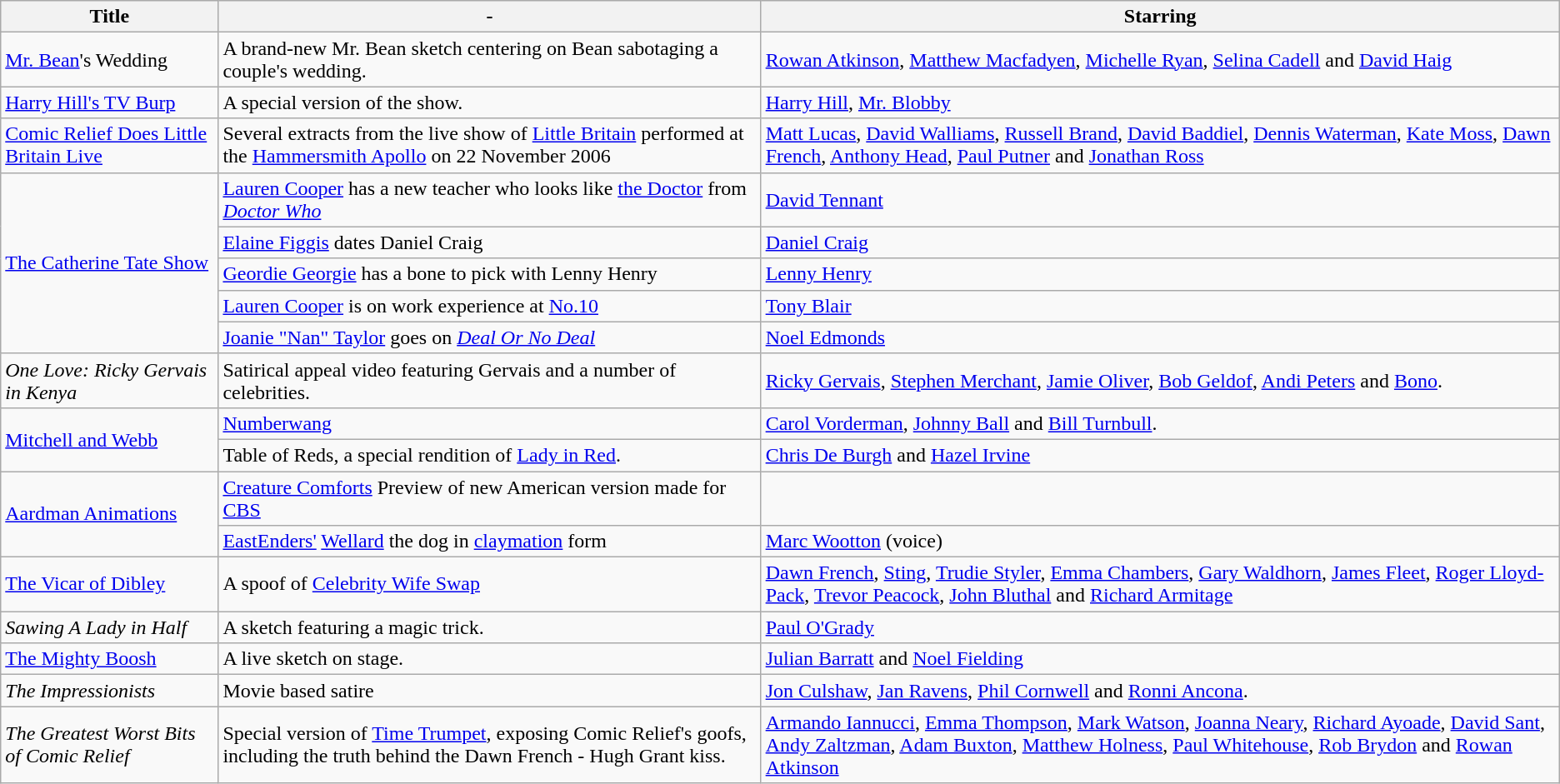<table class="wikitable">
<tr>
<th>Title</th>
<th Brief Description>-</th>
<th>Starring</th>
</tr>
<tr>
<td><a href='#'>Mr. Bean</a>'s Wedding</td>
<td>A brand-new Mr. Bean sketch centering on Bean sabotaging a couple's wedding.</td>
<td><a href='#'>Rowan Atkinson</a>, <a href='#'>Matthew Macfadyen</a>, <a href='#'>Michelle Ryan</a>, <a href='#'>Selina Cadell</a> and <a href='#'>David Haig</a></td>
</tr>
<tr>
<td><a href='#'>Harry Hill's TV Burp</a></td>
<td>A special version of the show.</td>
<td><a href='#'>Harry Hill</a>, <a href='#'>Mr. Blobby</a></td>
</tr>
<tr>
<td><a href='#'>Comic Relief Does Little Britain Live</a></td>
<td>Several extracts from the live show of <a href='#'>Little Britain</a> performed at the <a href='#'>Hammersmith Apollo</a> on 22 November 2006</td>
<td><a href='#'>Matt Lucas</a>, <a href='#'>David Walliams</a>, <a href='#'>Russell Brand</a>, <a href='#'>David Baddiel</a>, <a href='#'>Dennis Waterman</a>, <a href='#'>Kate Moss</a>, <a href='#'>Dawn French</a>, <a href='#'>Anthony Head</a>, <a href='#'>Paul Putner</a> and <a href='#'>Jonathan Ross</a></td>
</tr>
<tr>
<td rowspan=5><a href='#'>The Catherine Tate Show</a></td>
<td><a href='#'>Lauren Cooper</a> has a new teacher who looks like <a href='#'>the Doctor</a> from <em><a href='#'>Doctor Who</a></em></td>
<td><a href='#'>David Tennant</a></td>
</tr>
<tr>
<td><a href='#'>Elaine Figgis</a> dates Daniel Craig</td>
<td><a href='#'>Daniel Craig</a></td>
</tr>
<tr>
<td><a href='#'>Geordie Georgie</a> has a bone to pick with Lenny Henry</td>
<td><a href='#'>Lenny Henry</a></td>
</tr>
<tr>
<td><a href='#'>Lauren Cooper</a> is on work experience at <a href='#'>No.10</a></td>
<td><a href='#'>Tony Blair</a></td>
</tr>
<tr>
<td><a href='#'>Joanie "Nan" Taylor</a> goes on <em><a href='#'>Deal Or No Deal</a></em></td>
<td><a href='#'>Noel Edmonds</a></td>
</tr>
<tr>
<td><em>One Love: Ricky Gervais in Kenya</em></td>
<td>Satirical appeal video featuring Gervais and a number of celebrities.</td>
<td><a href='#'>Ricky Gervais</a>, <a href='#'>Stephen Merchant</a>, <a href='#'>Jamie Oliver</a>, <a href='#'>Bob Geldof</a>, <a href='#'>Andi Peters</a> and <a href='#'>Bono</a>.</td>
</tr>
<tr>
<td rowspan=2><a href='#'>Mitchell and Webb</a></td>
<td><a href='#'>Numberwang</a></td>
<td><a href='#'>Carol Vorderman</a>, <a href='#'>Johnny Ball</a> and <a href='#'>Bill Turnbull</a>.</td>
</tr>
<tr>
<td>Table of Reds, a special rendition of <a href='#'>Lady in Red</a>.</td>
<td><a href='#'>Chris De Burgh</a> and <a href='#'>Hazel Irvine</a></td>
</tr>
<tr>
<td rowspan=2><a href='#'>Aardman Animations</a></td>
<td><a href='#'>Creature Comforts</a> Preview of new American version made for <a href='#'>CBS</a></td>
<td></td>
</tr>
<tr>
<td><a href='#'>EastEnders'</a> <a href='#'>Wellard</a> the dog in <a href='#'>claymation</a> form</td>
<td><a href='#'>Marc Wootton</a> (voice)</td>
</tr>
<tr>
<td><a href='#'>The Vicar of Dibley</a></td>
<td>A spoof of <a href='#'>Celebrity Wife Swap</a></td>
<td><a href='#'>Dawn French</a>, <a href='#'>Sting</a>, <a href='#'>Trudie Styler</a>, <a href='#'>Emma Chambers</a>, <a href='#'>Gary Waldhorn</a>, <a href='#'>James Fleet</a>, <a href='#'>Roger Lloyd-Pack</a>, <a href='#'>Trevor Peacock</a>, <a href='#'>John Bluthal</a> and <a href='#'>Richard Armitage</a></td>
</tr>
<tr>
<td><em>Sawing A Lady in Half</em></td>
<td>A sketch featuring a magic trick.</td>
<td><a href='#'>Paul O'Grady</a></td>
</tr>
<tr>
<td><a href='#'>The Mighty Boosh</a></td>
<td>A live sketch on stage.</td>
<td><a href='#'>Julian Barratt</a> and <a href='#'>Noel Fielding</a></td>
</tr>
<tr>
<td><em>The Impressionists</em></td>
<td>Movie based satire</td>
<td><a href='#'>Jon Culshaw</a>, <a href='#'>Jan Ravens</a>, <a href='#'>Phil Cornwell</a> and <a href='#'>Ronni Ancona</a>.</td>
</tr>
<tr>
<td><em>The Greatest Worst Bits of Comic Relief</em></td>
<td>Special version of <a href='#'>Time Trumpet</a>, exposing Comic Relief's goofs, including the truth behind the Dawn French - Hugh Grant kiss.</td>
<td><a href='#'>Armando Iannucci</a>, <a href='#'>Emma Thompson</a>, <a href='#'>Mark Watson</a>, <a href='#'>Joanna Neary</a>, <a href='#'>Richard Ayoade</a>, <a href='#'>David Sant</a>, <a href='#'>Andy Zaltzman</a>, <a href='#'>Adam Buxton</a>, <a href='#'>Matthew Holness</a>, <a href='#'>Paul Whitehouse</a>, <a href='#'>Rob Brydon</a> and <a href='#'>Rowan Atkinson</a></td>
</tr>
</table>
